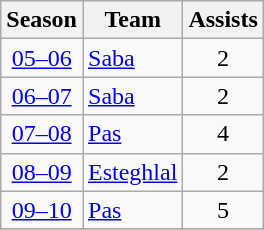<table class="wikitable" style="text-align: center;">
<tr>
<th>Season</th>
<th>Team</th>
<th>Assists</th>
</tr>
<tr>
<td><a href='#'>05–06</a></td>
<td align="left"><a href='#'>Saba</a></td>
<td>2</td>
</tr>
<tr>
<td><a href='#'>06–07</a></td>
<td align="left"><a href='#'>Saba</a></td>
<td>2</td>
</tr>
<tr>
<td><a href='#'>07–08</a></td>
<td align="left"><a href='#'>Pas</a></td>
<td>4</td>
</tr>
<tr>
<td><a href='#'>08–09</a></td>
<td align="left"><a href='#'>Esteghlal</a></td>
<td>2</td>
</tr>
<tr>
<td><a href='#'>09–10</a></td>
<td align="left"><a href='#'>Pas</a></td>
<td>5</td>
</tr>
<tr>
</tr>
</table>
